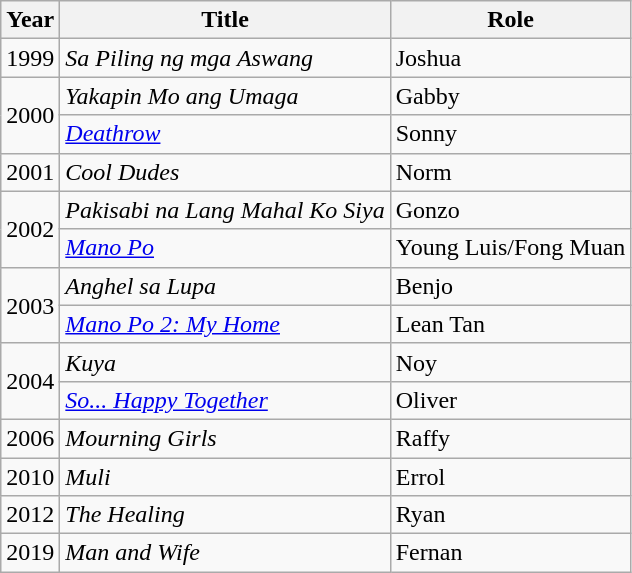<table class="wikitable sortable">
<tr>
<th>Year</th>
<th>Title</th>
<th>Role</th>
</tr>
<tr>
<td>1999</td>
<td><em> Sa Piling ng mga Aswang </em></td>
<td>Joshua</td>
</tr>
<tr>
<td rowspan="2">2000</td>
<td><em>Yakapin Mo ang Umaga</em></td>
<td>Gabby</td>
</tr>
<tr>
<td><em><a href='#'>Deathrow</a></em></td>
<td>Sonny</td>
</tr>
<tr>
<td>2001</td>
<td><em>Cool Dudes</em></td>
<td>Norm</td>
</tr>
<tr>
<td rowspan="2">2002</td>
<td><em>Pakisabi na Lang Mahal Ko Siya</em></td>
<td>Gonzo</td>
</tr>
<tr>
<td><em><a href='#'>Mano Po</a></em></td>
<td>Young Luis/Fong Muan</td>
</tr>
<tr>
<td rowspan="2">2003</td>
<td><em>Anghel sa Lupa</em></td>
<td>Benjo</td>
</tr>
<tr>
<td><em><a href='#'>Mano Po 2: My Home</a></em></td>
<td>Lean Tan</td>
</tr>
<tr>
<td rowspan="2">2004</td>
<td><em>Kuya</em></td>
<td>Noy</td>
</tr>
<tr>
<td><em><a href='#'>So... Happy Together</a></em></td>
<td>Oliver</td>
</tr>
<tr>
<td>2006</td>
<td><em>Mourning Girls</em></td>
<td>Raffy</td>
</tr>
<tr>
<td>2010</td>
<td><em>Muli</em></td>
<td>Errol</td>
</tr>
<tr>
<td>2012</td>
<td><em>The Healing</em></td>
<td>Ryan</td>
</tr>
<tr>
<td>2019</td>
<td><em>Man and Wife</em></td>
<td>Fernan</td>
</tr>
</table>
